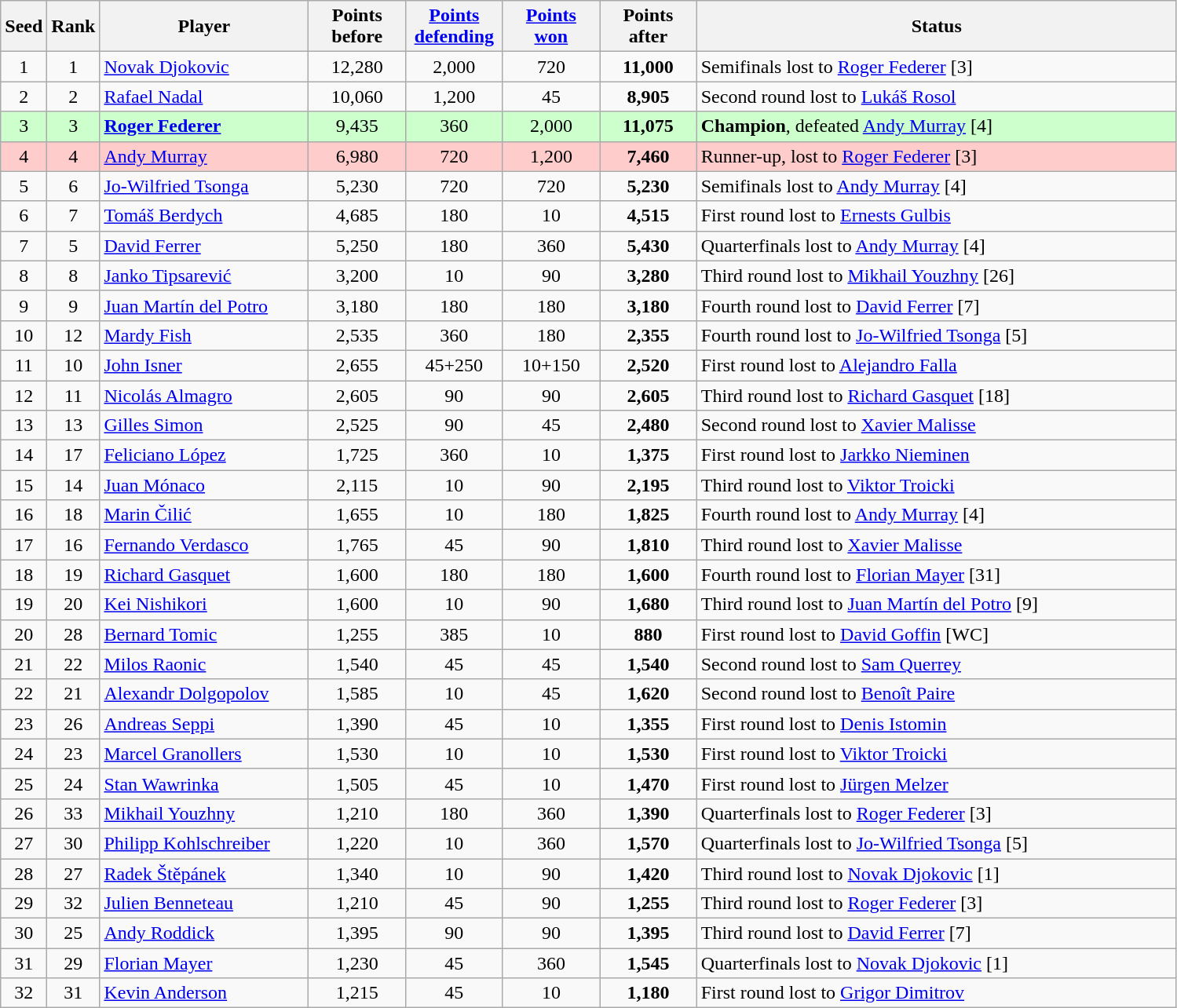<table class="wikitable sortable" style="text-align:center;">
<tr>
<th style="width:30px;">Seed</th>
<th style="width:30px;">Rank</th>
<th style="width:170px;">Player</th>
<th style="width:75px;">Points <br>before</th>
<th style="width:75px;"><a href='#'>Points <br>defending</a></th>
<th style="width:75px;"><a href='#'>Points <br>won</a></th>
<th style="width:75px;">Points <br>after</th>
<th style="width:400px;">Status</th>
</tr>
<tr>
<td>1</td>
<td>1</td>
<td style="text-align:left;" data-sort-value=> <a href='#'>Novak Djokovic</a></td>
<td>12,280</td>
<td>2,000</td>
<td>720</td>
<td><strong>11,000</strong></td>
<td style="text-align:left;" data-sort-value=>Semifinals lost to  <a href='#'>Roger Federer</a> [3]</td>
</tr>
<tr>
<td>2</td>
<td>2</td>
<td style="text-align:left;" data-sort-value=> <a href='#'>Rafael Nadal</a></td>
<td>10,060</td>
<td>1,200</td>
<td>45</td>
<td><strong>8,905</strong></td>
<td style="text-align:left;" data-sort-value=>Second round lost to  <a href='#'>Lukáš Rosol</a></td>
</tr>
<tr style="background:#cfc;">
<td>3</td>
<td>3</td>
<td style="text-align:left;" data-sort-value=> <strong><a href='#'>Roger Federer</a></strong></td>
<td>9,435</td>
<td>360</td>
<td>2,000</td>
<td><strong>11,075</strong></td>
<td style="text-align:left;" data-sort-value=><strong>Champion</strong>, defeated  <a href='#'>Andy Murray</a> [4]</td>
</tr>
<tr style="background:#fcc;">
<td>4</td>
<td>4</td>
<td style="text-align:left;" data-sort-value=> <a href='#'>Andy Murray</a></td>
<td>6,980</td>
<td>720</td>
<td>1,200</td>
<td><strong>7,460</strong></td>
<td style="text-align:left;" data-sort-value=>Runner-up, lost to  <a href='#'>Roger Federer</a> [3]</td>
</tr>
<tr>
<td>5</td>
<td>6</td>
<td style="text-align:left;" data-sort-value=> <a href='#'>Jo-Wilfried Tsonga</a></td>
<td>5,230</td>
<td>720</td>
<td>720</td>
<td><strong>5,230</strong></td>
<td style="text-align:left;" data-sort-value=>Semifinals lost to  <a href='#'>Andy Murray</a> [4]</td>
</tr>
<tr>
<td>6</td>
<td>7</td>
<td style="text-align:left;" data-sort-value=> <a href='#'>Tomáš Berdych</a></td>
<td>4,685</td>
<td>180</td>
<td>10</td>
<td><strong>4,515</strong></td>
<td style="text-align:left;" data-sort-value=>First round lost to  <a href='#'>Ernests Gulbis</a></td>
</tr>
<tr>
<td>7</td>
<td>5</td>
<td style="text-align:left;" data-sort-value=> <a href='#'>David Ferrer</a></td>
<td>5,250</td>
<td>180</td>
<td>360</td>
<td><strong>5,430</strong></td>
<td style="text-align:left;" data-sort-value=>Quarterfinals lost to  <a href='#'>Andy Murray</a> [4]</td>
</tr>
<tr>
<td>8</td>
<td>8</td>
<td style="text-align:left;" data-sort-value=> <a href='#'>Janko Tipsarević</a></td>
<td>3,200</td>
<td>10</td>
<td>90</td>
<td><strong>3,280</strong></td>
<td style="text-align:left;" data-sort-value=>Third round lost to  <a href='#'>Mikhail Youzhny</a> [26]</td>
</tr>
<tr>
<td>9</td>
<td>9</td>
<td style="text-align:left;" data-sort-value=> <a href='#'>Juan Martín del Potro</a></td>
<td>3,180</td>
<td>180</td>
<td>180</td>
<td><strong>3,180</strong></td>
<td style="text-align:left;" data-sort-value=>Fourth round lost to  <a href='#'>David Ferrer</a> [7]</td>
</tr>
<tr>
<td>10</td>
<td>12</td>
<td style="text-align:left;" data-sort-value=> <a href='#'>Mardy Fish</a></td>
<td>2,535</td>
<td>360</td>
<td>180</td>
<td><strong>2,355</strong></td>
<td style="text-align:left;" data-sort-value=>Fourth round lost to  <a href='#'>Jo-Wilfried Tsonga</a> [5]</td>
</tr>
<tr>
<td>11</td>
<td>10</td>
<td style="text-align:left;" data-sort-value=> <a href='#'>John Isner</a></td>
<td>2,655</td>
<td>45+250</td>
<td>10+150</td>
<td><strong>2,520</strong></td>
<td style="text-align:left;" data-sort-value=>First round lost to  <a href='#'>Alejandro Falla</a></td>
</tr>
<tr>
<td>12</td>
<td>11</td>
<td style="text-align:left;" data-sort-value=> <a href='#'>Nicolás Almagro</a></td>
<td>2,605</td>
<td>90</td>
<td>90</td>
<td><strong>2,605</strong></td>
<td style="text-align:left;" data-sort-value=>Third round lost to  <a href='#'>Richard Gasquet</a> [18]</td>
</tr>
<tr>
<td>13</td>
<td>13</td>
<td style="text-align:left;" data-sort-value=> <a href='#'>Gilles Simon</a></td>
<td>2,525</td>
<td>90</td>
<td>45</td>
<td><strong>2,480</strong></td>
<td style="text-align:left;" data-sort-value=>Second round lost to  <a href='#'>Xavier Malisse</a></td>
</tr>
<tr>
<td>14</td>
<td>17</td>
<td style="text-align:left;" data-sort-value=> <a href='#'>Feliciano López</a></td>
<td>1,725</td>
<td>360</td>
<td>10</td>
<td><strong>1,375</strong></td>
<td style="text-align:left;" data-sort-value=>First round lost to  <a href='#'>Jarkko Nieminen</a></td>
</tr>
<tr>
<td>15</td>
<td>14</td>
<td style="text-align:left;" data-sort-value=> <a href='#'>Juan Mónaco</a></td>
<td>2,115</td>
<td>10</td>
<td>90</td>
<td><strong>2,195</strong></td>
<td style="text-align:left;" data-sort-value=>Third round lost to  <a href='#'>Viktor Troicki</a></td>
</tr>
<tr>
<td>16</td>
<td>18</td>
<td style="text-align:left;" data-sort-value=> <a href='#'>Marin Čilić</a></td>
<td>1,655</td>
<td>10</td>
<td>180</td>
<td><strong>1,825</strong></td>
<td style="text-align:left;" data-sort-value=>Fourth round lost to  <a href='#'>Andy Murray</a> [4]</td>
</tr>
<tr>
<td>17</td>
<td>16</td>
<td style="text-align:left;" data-sort-value=> <a href='#'>Fernando Verdasco</a></td>
<td>1,765</td>
<td>45</td>
<td>90</td>
<td><strong>1,810</strong></td>
<td style="text-align:left;" data-sort-value=>Third round lost to  <a href='#'>Xavier Malisse</a></td>
</tr>
<tr>
<td>18</td>
<td>19</td>
<td style="text-align:left;" data-sort-value=> <a href='#'>Richard Gasquet</a></td>
<td>1,600</td>
<td>180</td>
<td>180</td>
<td><strong>1,600</strong></td>
<td style="text-align:left;" data-sort-value=>Fourth round lost to  <a href='#'>Florian Mayer</a> [31]</td>
</tr>
<tr>
<td>19</td>
<td>20</td>
<td style="text-align:left;" data-sort-value=> <a href='#'>Kei Nishikori</a></td>
<td>1,600</td>
<td>10</td>
<td>90</td>
<td><strong>1,680</strong></td>
<td style="text-align:left;" data-sort-value=>Third round lost to  <a href='#'>Juan Martín del Potro</a> [9]</td>
</tr>
<tr>
<td>20</td>
<td>28</td>
<td style="text-align:left;" data-sort-value=> <a href='#'>Bernard Tomic</a></td>
<td>1,255</td>
<td>385</td>
<td>10</td>
<td><strong>880</strong></td>
<td style="text-align:left;" data-sort-value=>First round lost to  <a href='#'>David Goffin</a> [WC]</td>
</tr>
<tr>
<td>21</td>
<td>22</td>
<td style="text-align:left;" data-sort-value=> <a href='#'>Milos Raonic</a></td>
<td>1,540</td>
<td>45</td>
<td>45</td>
<td><strong>1,540</strong></td>
<td style="text-align:left;" data-sort-value=>Second round lost to  <a href='#'>Sam Querrey</a></td>
</tr>
<tr>
<td>22</td>
<td>21</td>
<td style="text-align:left;" data-sort-value=> <a href='#'>Alexandr Dolgopolov</a></td>
<td>1,585</td>
<td>10</td>
<td>45</td>
<td><strong>1,620</strong></td>
<td style="text-align:left;" data-sort-value=>Second round lost to  <a href='#'>Benoît Paire</a></td>
</tr>
<tr>
<td>23</td>
<td>26</td>
<td style="text-align:left;" data-sort-value=> <a href='#'>Andreas Seppi</a></td>
<td>1,390</td>
<td>45</td>
<td>10</td>
<td><strong>1,355</strong></td>
<td style="text-align:left;" data-sort-value=>First round lost to  <a href='#'>Denis Istomin</a></td>
</tr>
<tr>
<td>24</td>
<td>23</td>
<td style="text-align:left;" data-sort-value=> <a href='#'>Marcel Granollers</a></td>
<td>1,530</td>
<td>10</td>
<td>10</td>
<td><strong>1,530</strong></td>
<td style="text-align:left;" data-sort-value=>First round lost to  <a href='#'>Viktor Troicki</a></td>
</tr>
<tr>
<td>25</td>
<td>24</td>
<td style="text-align:left;" data-sort-value=> <a href='#'>Stan Wawrinka</a></td>
<td>1,505</td>
<td>45</td>
<td>10</td>
<td><strong>1,470</strong></td>
<td style="text-align:left;" data-sort-value=>First round lost to  <a href='#'>Jürgen Melzer</a></td>
</tr>
<tr>
<td>26</td>
<td>33</td>
<td style="text-align:left;" data-sort-value=> <a href='#'>Mikhail Youzhny</a></td>
<td>1,210</td>
<td>180</td>
<td>360</td>
<td><strong>1,390</strong></td>
<td style="text-align:left;" data-sort-value=>Quarterfinals lost to  <a href='#'>Roger Federer</a> [3]</td>
</tr>
<tr>
<td>27</td>
<td>30</td>
<td style="text-align:left;" data-sort-value=> <a href='#'>Philipp Kohlschreiber</a></td>
<td>1,220</td>
<td>10</td>
<td>360</td>
<td><strong>1,570</strong></td>
<td style="text-align:left;" data-sort-value=>Quarterfinals lost to  <a href='#'>Jo-Wilfried Tsonga</a> [5]</td>
</tr>
<tr>
<td>28</td>
<td>27</td>
<td style="text-align:left;" data-sort-value=> <a href='#'>Radek Štěpánek</a></td>
<td>1,340</td>
<td>10</td>
<td>90</td>
<td><strong>1,420</strong></td>
<td style="text-align:left;" data-sort-value=>Third round lost to  <a href='#'>Novak Djokovic</a> [1]</td>
</tr>
<tr>
<td>29</td>
<td>32</td>
<td style="text-align:left;" data-sort-value=> <a href='#'>Julien Benneteau</a></td>
<td>1,210</td>
<td>45</td>
<td>90</td>
<td><strong>1,255</strong></td>
<td style="text-align:left;" data-sort-value=>Third round lost to  <a href='#'>Roger Federer</a> [3]</td>
</tr>
<tr>
<td>30</td>
<td>25</td>
<td style="text-align:left;" data-sort-value=> <a href='#'>Andy Roddick</a></td>
<td>1,395</td>
<td>90</td>
<td>90</td>
<td><strong>1,395</strong></td>
<td style="text-align:left;" data-sort-value=>Third round lost to  <a href='#'>David Ferrer</a> [7]</td>
</tr>
<tr>
<td>31</td>
<td>29</td>
<td style="text-align:left;" data-sort-value=> <a href='#'>Florian Mayer</a></td>
<td>1,230</td>
<td>45</td>
<td>360</td>
<td><strong>1,545</strong></td>
<td style="text-align:left;" data-sort-value=>Quarterfinals lost to  <a href='#'>Novak Djokovic</a> [1]</td>
</tr>
<tr>
<td>32</td>
<td>31</td>
<td style="text-align:left;" data-sort-value=> <a href='#'>Kevin Anderson</a></td>
<td>1,215</td>
<td>45</td>
<td>10</td>
<td><strong>1,180</strong></td>
<td style="text-align:left;" data-sort-value=>First round lost to  <a href='#'>Grigor Dimitrov</a></td>
</tr>
</table>
